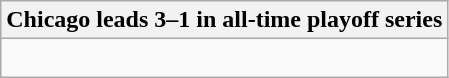<table class="wikitable collapsible collapsed">
<tr>
<th>Chicago leads 3–1 in all-time playoff series</th>
</tr>
<tr>
<td><br>


</td>
</tr>
</table>
